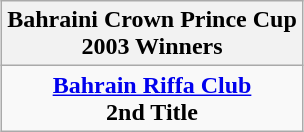<table class="wikitable" style="text-align: center; margin: 0 auto;">
<tr>
<th>Bahraini Crown Prince Cup <br>2003 Winners</th>
</tr>
<tr>
<td><strong><a href='#'>Bahrain Riffa Club</a></strong><br><strong>2nd Title</strong></td>
</tr>
</table>
